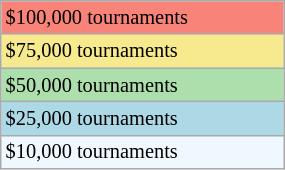<table class="wikitable" style="font-size:85%; width:15%;">
<tr style="background:#f88379;">
<td>$100,000 tournaments</td>
</tr>
<tr style="background:#f7e98e;">
<td>$75,000 tournaments</td>
</tr>
<tr style="background:#addfad;">
<td>$50,000 tournaments</td>
</tr>
<tr style="background:lightblue;">
<td>$25,000 tournaments</td>
</tr>
<tr style="background:#f0f8ff;">
<td>$10,000 tournaments</td>
</tr>
</table>
